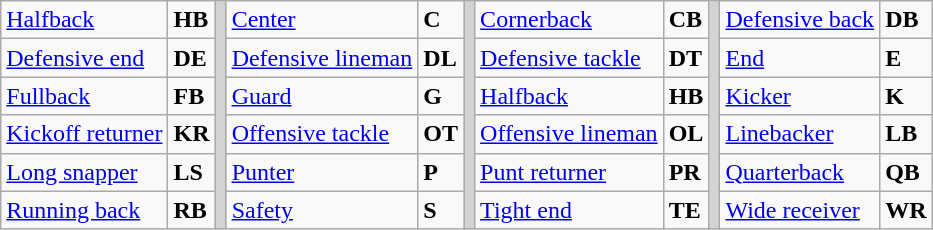<table class="wikitable">
<tr>
<td><a href='#'>Halfback</a></td>
<td><strong>HB</strong></td>
<td rowSpan="6" style="background-color:lightgrey;"></td>
<td><a href='#'>Center</a></td>
<td><strong>C</strong></td>
<td rowSpan="6" style="background-color:lightgrey;"></td>
<td><a href='#'>Cornerback</a></td>
<td><strong>CB</strong></td>
<td rowSpan="6" style="background-color:lightgrey;"></td>
<td><a href='#'>Defensive back</a></td>
<td><strong>DB</strong></td>
</tr>
<tr>
<td><a href='#'>Defensive end</a></td>
<td><strong>DE</strong></td>
<td><a href='#'>Defensive lineman</a></td>
<td><strong>DL</strong></td>
<td><a href='#'>Defensive tackle</a></td>
<td><strong>DT</strong></td>
<td><a href='#'>End</a></td>
<td><strong>E</strong></td>
</tr>
<tr>
<td><a href='#'>Fullback</a></td>
<td><strong>FB</strong></td>
<td><a href='#'>Guard</a></td>
<td><strong>G</strong></td>
<td><a href='#'>Halfback</a></td>
<td><strong>HB</strong></td>
<td><a href='#'>Kicker</a></td>
<td><strong>K</strong></td>
</tr>
<tr>
<td><a href='#'>Kickoff returner</a></td>
<td><strong>KR</strong></td>
<td><a href='#'>Offensive tackle</a></td>
<td><strong>OT</strong></td>
<td><a href='#'>Offensive lineman</a></td>
<td><strong>OL</strong></td>
<td><a href='#'>Linebacker</a></td>
<td><strong>LB</strong></td>
</tr>
<tr>
<td><a href='#'>Long snapper</a></td>
<td><strong>LS</strong></td>
<td><a href='#'>Punter</a></td>
<td><strong>P</strong></td>
<td><a href='#'>Punt returner</a></td>
<td><strong>PR</strong></td>
<td><a href='#'>Quarterback</a></td>
<td><strong>QB</strong></td>
</tr>
<tr>
<td><a href='#'>Running back</a></td>
<td><strong>RB</strong></td>
<td><a href='#'>Safety</a></td>
<td><strong>S</strong></td>
<td><a href='#'>Tight end</a></td>
<td><strong>TE</strong></td>
<td><a href='#'>Wide receiver</a></td>
<td><strong>WR</strong></td>
</tr>
</table>
